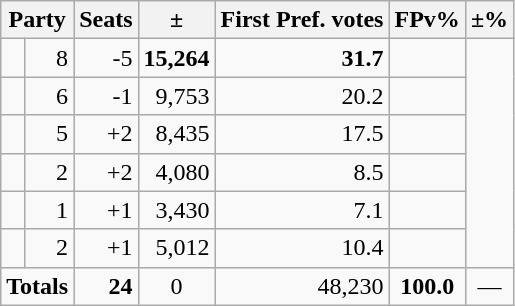<table class=wikitable>
<tr>
<th colspan=2 align=center>Party</th>
<th valign=top>Seats</th>
<th valign=top>±</th>
<th valign=top>First Pref. votes</th>
<th valign=top>FPv%</th>
<th valign=top>±%</th>
</tr>
<tr>
<td></td>
<td align=right>8</td>
<td align=right>-5</td>
<td align=right><strong>15,264</strong></td>
<td align=right><strong>31.7</strong></td>
<td align=right></td>
</tr>
<tr>
<td></td>
<td align=right>6</td>
<td align=right>-1</td>
<td align=right>9,753</td>
<td align=right>20.2</td>
<td align=right></td>
</tr>
<tr>
<td></td>
<td align=right>5</td>
<td align=right>+2</td>
<td align=right>8,435</td>
<td align=right>17.5</td>
<td align=right></td>
</tr>
<tr>
<td></td>
<td align=right>2</td>
<td align=right>+2</td>
<td align=right>4,080</td>
<td align=right>8.5</td>
<td align=right></td>
</tr>
<tr>
<td></td>
<td align=right>1</td>
<td align=right>+1</td>
<td align=right>3,430</td>
<td align=right>7.1</td>
<td align=right></td>
</tr>
<tr>
<td></td>
<td align=right>2</td>
<td align=right>+1</td>
<td align=right>5,012</td>
<td align=right>10.4</td>
<td align=right></td>
</tr>
<tr>
<td colspan=2 align=center><strong>Totals</strong></td>
<td align=right><strong>24</strong></td>
<td align=center>0</td>
<td align=right>48,230</td>
<td align=center><strong>100.0</strong></td>
<td align=center>—</td>
</tr>
</table>
